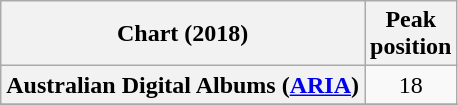<table class="wikitable plainrowheaders" style="text-align:center">
<tr>
<th scope="col">Chart (2018)</th>
<th scope="col">Peak<br> position</th>
</tr>
<tr>
<th scope="row">Australian Digital Albums (<a href='#'>ARIA</a>)</th>
<td>18</td>
</tr>
<tr>
</tr>
<tr>
</tr>
<tr>
</tr>
<tr>
</tr>
</table>
